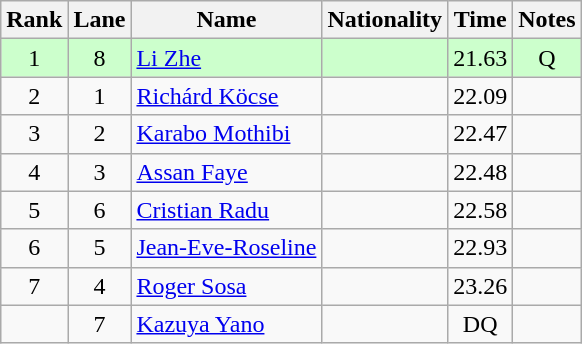<table class="wikitable sortable" style="text-align:center">
<tr>
<th>Rank</th>
<th>Lane</th>
<th>Name</th>
<th>Nationality</th>
<th>Time</th>
<th>Notes</th>
</tr>
<tr bgcolor=ccffcc>
<td>1</td>
<td>8</td>
<td align=left><a href='#'>Li Zhe</a></td>
<td align=left></td>
<td>21.63</td>
<td>Q</td>
</tr>
<tr>
<td>2</td>
<td>1</td>
<td align=left><a href='#'>Richárd Köcse</a></td>
<td align=left></td>
<td>22.09</td>
<td></td>
</tr>
<tr>
<td>3</td>
<td>2</td>
<td align=left><a href='#'>Karabo Mothibi</a></td>
<td align=left></td>
<td>22.47</td>
<td></td>
</tr>
<tr>
<td>4</td>
<td>3</td>
<td align=left><a href='#'>Assan Faye</a></td>
<td align=left></td>
<td>22.48</td>
<td></td>
</tr>
<tr>
<td>5</td>
<td>6</td>
<td align=left><a href='#'>Cristian Radu</a></td>
<td align=left></td>
<td>22.58</td>
<td></td>
</tr>
<tr>
<td>6</td>
<td>5</td>
<td align=left><a href='#'>Jean-Eve-Roseline</a></td>
<td align=left></td>
<td>22.93</td>
<td></td>
</tr>
<tr>
<td>7</td>
<td>4</td>
<td align=left><a href='#'>Roger Sosa</a></td>
<td align=left></td>
<td>23.26</td>
<td></td>
</tr>
<tr>
<td></td>
<td>7</td>
<td align=left><a href='#'>Kazuya Yano</a></td>
<td align=left></td>
<td>DQ</td>
<td></td>
</tr>
</table>
